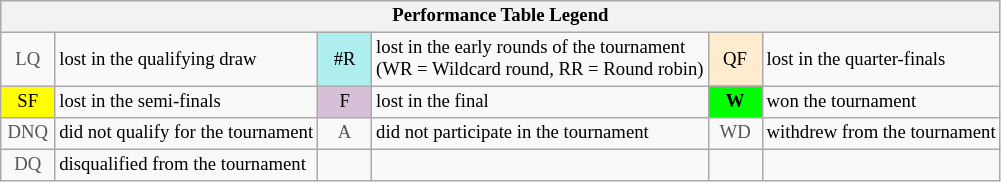<table class="wikitable" style="font-size:78%;">
<tr bgcolor="#efefef">
<th colspan=6>Performance Table Legend</th>
</tr>
<tr>
<td align="center" style="color:#555555;" width="30">LQ</td>
<td>lost in the qualifying draw</td>
<td align="center" style="background:#afeeee;">#R</td>
<td>lost in the early rounds of the tournament<br>(WR = Wildcard round, RR = Round robin)</td>
<td align="center" style="background:#ffebcd;">QF</td>
<td>lost in the quarter-finals</td>
</tr>
<tr>
<td align="center" style="background:yellow;">SF</td>
<td>lost in the semi-finals</td>
<td align="center" style="background:#D8BFD8;">F</td>
<td>lost in the final</td>
<td align="center" style="background:#00ff00;"><strong>W</strong></td>
<td>won the tournament</td>
</tr>
<tr>
<td align="center" style="color:#555555;" width="30">DNQ</td>
<td>did not qualify for the tournament</td>
<td align="center" style="color:#555555;" width="30">A</td>
<td>did not participate in the tournament</td>
<td align="center" style="color:#555555;" width="30">WD</td>
<td>withdrew from the tournament</td>
</tr>
<tr>
<td align="center" style="color:#555555;" width="30">DQ</td>
<td>disqualified from the tournament</td>
<td></td>
<td></td>
<td></td>
<td></td>
</tr>
</table>
